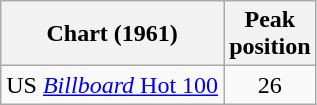<table class="wikitable sortable" border="1">
<tr>
<th>Chart (1961)</th>
<th>Peak<br>position</th>
</tr>
<tr>
<td>US <a href='#'><em>Billboard</em> Hot 100</a></td>
<td style="text-align:center;">26</td>
</tr>
</table>
